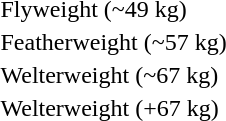<table>
<tr>
<td rowspan=2>Flyweight (~49 kg)</td>
<td rowspan=2></td>
<td rowspan=2></td>
<td></td>
</tr>
<tr>
<td></td>
</tr>
<tr>
<td rowspan=2>Featherweight (~57 kg)</td>
<td rowspan=2></td>
<td rowspan=2></td>
<td></td>
</tr>
<tr>
<td></td>
</tr>
<tr>
<td rowspan=2>Welterweight (~67 kg)</td>
<td rowspan=2></td>
<td rowspan=2></td>
<td></td>
</tr>
<tr>
<td></td>
</tr>
<tr>
<td rowspan=2>Welterweight (+67 kg)</td>
<td rowspan=2></td>
<td rowspan=2></td>
<td></td>
</tr>
<tr>
<td></td>
</tr>
</table>
